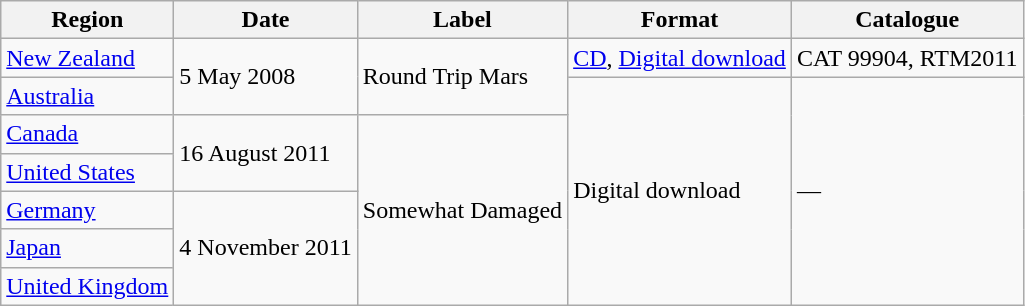<table class="wikitable">
<tr>
<th>Region</th>
<th>Date</th>
<th>Label</th>
<th>Format</th>
<th>Catalogue</th>
</tr>
<tr>
<td><a href='#'>New Zealand</a></td>
<td rowspan="2">5 May 2008</td>
<td rowspan="2">Round Trip Mars</td>
<td><a href='#'>CD</a>, <a href='#'>Digital download</a></td>
<td>CAT 99904, RTM2011</td>
</tr>
<tr>
<td><a href='#'>Australia</a></td>
<td rowspan="6">Digital download</td>
<td rowspan="6">—</td>
</tr>
<tr>
<td><a href='#'>Canada</a></td>
<td rowspan="2">16 August 2011</td>
<td rowspan="5">Somewhat Damaged</td>
</tr>
<tr>
<td><a href='#'>United States</a></td>
</tr>
<tr>
<td><a href='#'>Germany</a></td>
<td rowspan="3">4 November 2011</td>
</tr>
<tr>
<td><a href='#'>Japan</a></td>
</tr>
<tr>
<td><a href='#'>United Kingdom</a></td>
</tr>
</table>
